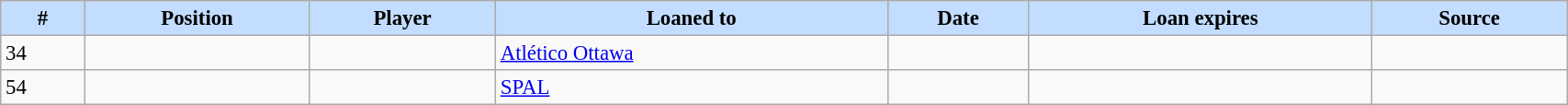<table class="wikitable sortable" style="width:90%; text-align:center; font-size:95%; text-align:left;">
<tr>
<th style="background:#c2ddff;">#</th>
<th style="background:#c2ddff;">Position</th>
<th style="background:#c2ddff;">Player</th>
<th style="background:#c2ddff;">Loaned to</th>
<th style="background:#c2ddff;">Date</th>
<th style="background:#c2ddff;">Loan expires</th>
<th style="background:#c2ddff;">Source</th>
</tr>
<tr>
<td>34</td>
<td></td>
<td></td>
<td> <a href='#'>Atlético Ottawa</a></td>
<td></td>
<td></td>
<td></td>
</tr>
<tr>
<td>54</td>
<td></td>
<td></td>
<td> <a href='#'>SPAL</a></td>
<td></td>
<td></td>
<td></td>
</tr>
</table>
